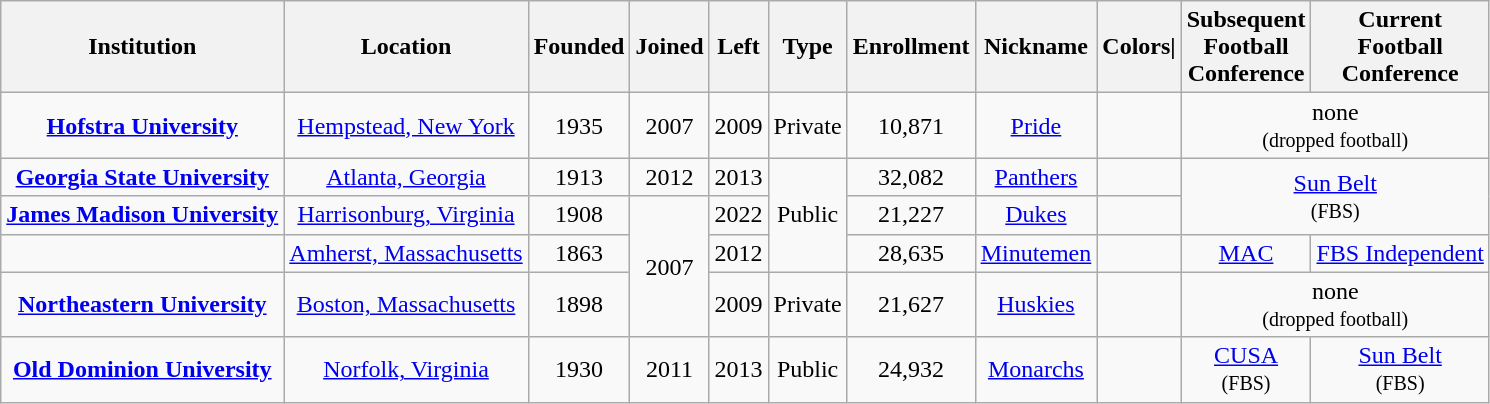<table class="wikitable sortable"  style="text-align:center;">
<tr>
<th>Institution</th>
<th>Location</th>
<th>Founded</th>
<th>Joined</th>
<th>Left</th>
<th>Type</th>
<th>Enrollment</th>
<th>Nickname</th>
<th class="unsortable">Colors|</th>
<th>Subsequent<br>Football<br>Conference</th>
<th>Current<br>Football<br>Conference</th>
</tr>
<tr>
<td><strong><a href='#'>Hofstra University</a></strong></td>
<td><a href='#'>Hempstead, New York</a></td>
<td>1935</td>
<td>2007</td>
<td>2009</td>
<td>Private</td>
<td>10,871</td>
<td><a href='#'>Pride</a></td>
<td></td>
<td colspan="2">none<br><small>(dropped football)</small></td>
</tr>
<tr>
<td><strong><a href='#'>Georgia State University</a></strong></td>
<td><a href='#'>Atlanta, Georgia</a></td>
<td>1913</td>
<td>2012</td>
<td>2013</td>
<td rowspan="3">Public</td>
<td>32,082</td>
<td><a href='#'>Panthers</a></td>
<td></td>
<td colspan="2" rowspan="2"><a href='#'>Sun Belt</a><br><small>(FBS)</small></td>
</tr>
<tr>
<td><strong><a href='#'>James Madison University</a></strong></td>
<td><a href='#'>Harrisonburg, Virginia</a></td>
<td>1908</td>
<td rowspan="3">2007</td>
<td>2022</td>
<td>21,227</td>
<td><a href='#'>Dukes</a></td>
<td></td>
</tr>
<tr>
<td></td>
<td><a href='#'>Amherst, Massachusetts</a></td>
<td>1863</td>
<td>2012</td>
<td>28,635</td>
<td><a href='#'>Minutemen</a></td>
<td></td>
<td><a href='#'>MAC</a><br></td>
<td><a href='#'>FBS Independent</a><br></td>
</tr>
<tr>
<td><strong><a href='#'>Northeastern University</a></strong></td>
<td><a href='#'>Boston, Massachusetts</a></td>
<td>1898</td>
<td>2009</td>
<td>Private</td>
<td>21,627</td>
<td><a href='#'>Huskies</a></td>
<td></td>
<td colspan="2">none<br><small>(dropped football)</small></td>
</tr>
<tr>
<td><strong><a href='#'>Old Dominion University</a></strong></td>
<td><a href='#'>Norfolk, Virginia</a></td>
<td>1930</td>
<td>2011</td>
<td>2013</td>
<td>Public</td>
<td>24,932</td>
<td><a href='#'>Monarchs</a></td>
<td></td>
<td><a href='#'>CUSA</a><br><small>(FBS)</small></td>
<td><a href='#'>Sun Belt</a><br><small>(FBS)</small></td>
</tr>
</table>
